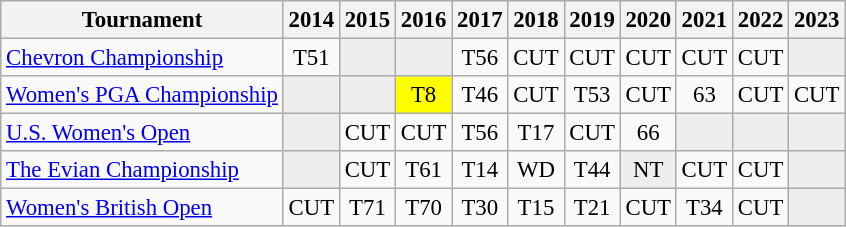<table class="wikitable" style="font-size:95%;text-align:center;">
<tr>
<th>Tournament</th>
<th>2014</th>
<th>2015</th>
<th>2016</th>
<th>2017</th>
<th>2018</th>
<th>2019</th>
<th>2020</th>
<th>2021</th>
<th>2022</th>
<th>2023</th>
</tr>
<tr>
<td align=left><a href='#'>Chevron Championship</a></td>
<td>T51</td>
<td style="background:#eeeeee;"></td>
<td style="background:#eeeeee;"></td>
<td>T56</td>
<td>CUT</td>
<td>CUT</td>
<td>CUT</td>
<td>CUT</td>
<td>CUT</td>
<td style="background:#eeeeee;"></td>
</tr>
<tr>
<td align=left><a href='#'>Women's PGA Championship</a></td>
<td style="background:#eeeeee;"></td>
<td style="background:#eeeeee;"></td>
<td style="background:yellow;">T8</td>
<td>T46</td>
<td>CUT</td>
<td>T53</td>
<td>CUT</td>
<td>63</td>
<td>CUT</td>
<td>CUT</td>
</tr>
<tr>
<td align=left><a href='#'>U.S. Women's Open</a></td>
<td style="background:#eeeeee;"></td>
<td>CUT</td>
<td>CUT</td>
<td>T56</td>
<td>T17</td>
<td>CUT</td>
<td>66</td>
<td style="background:#eeeeee;"></td>
<td style="background:#eeeeee;"></td>
<td style="background:#eeeeee;"></td>
</tr>
<tr>
<td align=left><a href='#'>The Evian Championship</a></td>
<td style="background:#eeeeee;"></td>
<td>CUT</td>
<td>T61</td>
<td>T14</td>
<td>WD</td>
<td>T44</td>
<td style="background:#eeeeee;">NT</td>
<td>CUT</td>
<td>CUT</td>
<td style="background:#eeeeee;"></td>
</tr>
<tr>
<td align=left><a href='#'>Women's British Open</a></td>
<td>CUT</td>
<td>T71</td>
<td>T70</td>
<td>T30</td>
<td>T15</td>
<td>T21</td>
<td>CUT</td>
<td>T34</td>
<td>CUT</td>
<td style="background:#eeeeee;"></td>
</tr>
</table>
